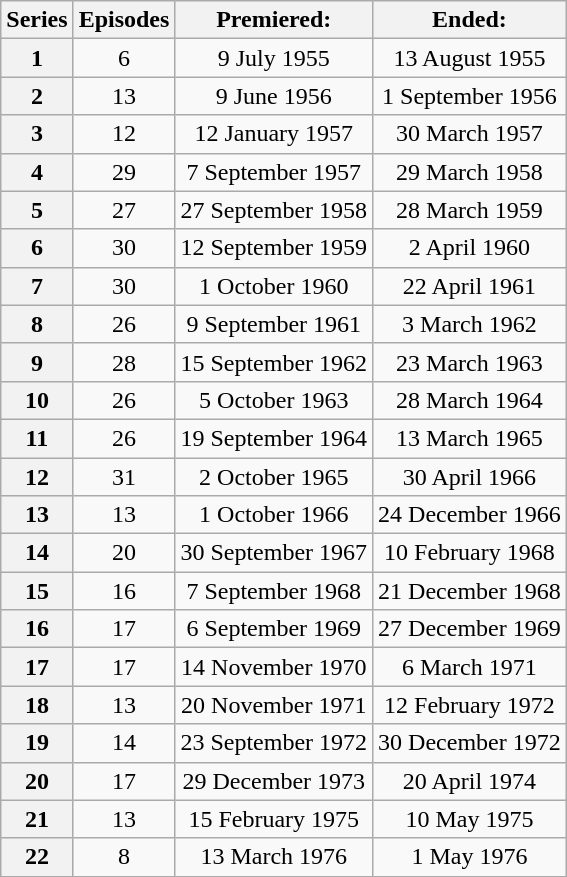<table class=wikitable style="text-align:center">
<tr>
<th>Series</th>
<th>Episodes</th>
<th>Premiered:</th>
<th>Ended:</th>
</tr>
<tr>
<th>1</th>
<td>6</td>
<td>9 July 1955</td>
<td>13 August 1955</td>
</tr>
<tr>
<th>2</th>
<td>13</td>
<td>9 June 1956</td>
<td>1 September 1956</td>
</tr>
<tr>
<th>3</th>
<td>12</td>
<td>12 January 1957</td>
<td>30 March 1957</td>
</tr>
<tr>
<th>4</th>
<td>29</td>
<td>7 September 1957</td>
<td>29 March 1958</td>
</tr>
<tr>
<th>5</th>
<td>27</td>
<td>27 September 1958</td>
<td>28 March 1959</td>
</tr>
<tr>
<th>6</th>
<td>30</td>
<td>12 September 1959</td>
<td>2 April 1960</td>
</tr>
<tr>
<th>7</th>
<td>30</td>
<td>1 October 1960</td>
<td>22 April 1961</td>
</tr>
<tr>
<th>8</th>
<td>26</td>
<td>9 September 1961</td>
<td>3 March 1962</td>
</tr>
<tr>
<th>9</th>
<td>28</td>
<td>15 September 1962</td>
<td>23 March 1963</td>
</tr>
<tr>
<th>10</th>
<td>26</td>
<td>5 October 1963</td>
<td>28 March 1964</td>
</tr>
<tr>
<th>11</th>
<td>26</td>
<td>19 September 1964</td>
<td>13 March 1965</td>
</tr>
<tr>
<th>12</th>
<td>31</td>
<td>2 October 1965</td>
<td>30 April 1966</td>
</tr>
<tr>
<th>13</th>
<td>13</td>
<td>1 October 1966</td>
<td>24 December 1966</td>
</tr>
<tr>
<th>14</th>
<td>20</td>
<td>30 September 1967</td>
<td>10 February 1968</td>
</tr>
<tr>
<th>15</th>
<td>16</td>
<td>7 September 1968</td>
<td>21 December 1968</td>
</tr>
<tr>
<th>16</th>
<td>17</td>
<td>6 September 1969</td>
<td>27 December 1969</td>
</tr>
<tr>
<th>17</th>
<td>17</td>
<td>14 November 1970</td>
<td>6 March 1971</td>
</tr>
<tr>
<th>18</th>
<td>13</td>
<td>20 November 1971</td>
<td>12 February 1972</td>
</tr>
<tr>
<th>19</th>
<td>14</td>
<td>23 September 1972</td>
<td>30 December 1972</td>
</tr>
<tr>
<th>20</th>
<td>17</td>
<td>29 December 1973</td>
<td>20 April 1974</td>
</tr>
<tr>
<th>21</th>
<td>13</td>
<td>15 February 1975</td>
<td>10 May 1975</td>
</tr>
<tr>
<th>22</th>
<td>8</td>
<td>13 March 1976</td>
<td>1 May 1976</td>
</tr>
</table>
